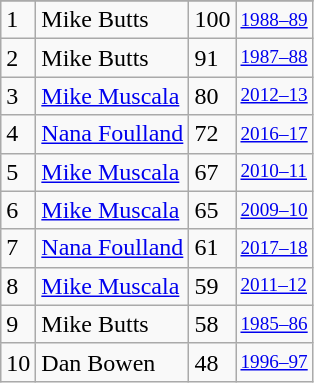<table class="wikitable">
<tr>
</tr>
<tr>
<td>1</td>
<td>Mike Butts</td>
<td>100</td>
<td style="font-size:80%;"><a href='#'>1988–89</a></td>
</tr>
<tr>
<td>2</td>
<td>Mike Butts</td>
<td>91</td>
<td style="font-size:80%;"><a href='#'>1987–88</a></td>
</tr>
<tr>
<td>3</td>
<td><a href='#'>Mike Muscala</a></td>
<td>80</td>
<td style="font-size:80%;"><a href='#'>2012–13</a></td>
</tr>
<tr>
<td>4</td>
<td><a href='#'>Nana Foulland</a></td>
<td>72</td>
<td style="font-size:80%;"><a href='#'>2016–17</a></td>
</tr>
<tr>
<td>5</td>
<td><a href='#'>Mike Muscala</a></td>
<td>67</td>
<td style="font-size:80%;"><a href='#'>2010–11</a></td>
</tr>
<tr>
<td>6</td>
<td><a href='#'>Mike Muscala</a></td>
<td>65</td>
<td style="font-size:80%;"><a href='#'>2009–10</a></td>
</tr>
<tr>
<td>7</td>
<td><a href='#'>Nana Foulland</a></td>
<td>61</td>
<td style="font-size:80%;"><a href='#'>2017–18</a></td>
</tr>
<tr>
<td>8</td>
<td><a href='#'>Mike Muscala</a></td>
<td>59</td>
<td style="font-size:80%;"><a href='#'>2011–12</a></td>
</tr>
<tr>
<td>9</td>
<td>Mike Butts</td>
<td>58</td>
<td style="font-size:80%;"><a href='#'>1985–86</a></td>
</tr>
<tr>
<td>10</td>
<td>Dan Bowen</td>
<td>48</td>
<td style="font-size:80%;"><a href='#'>1996–97</a></td>
</tr>
</table>
